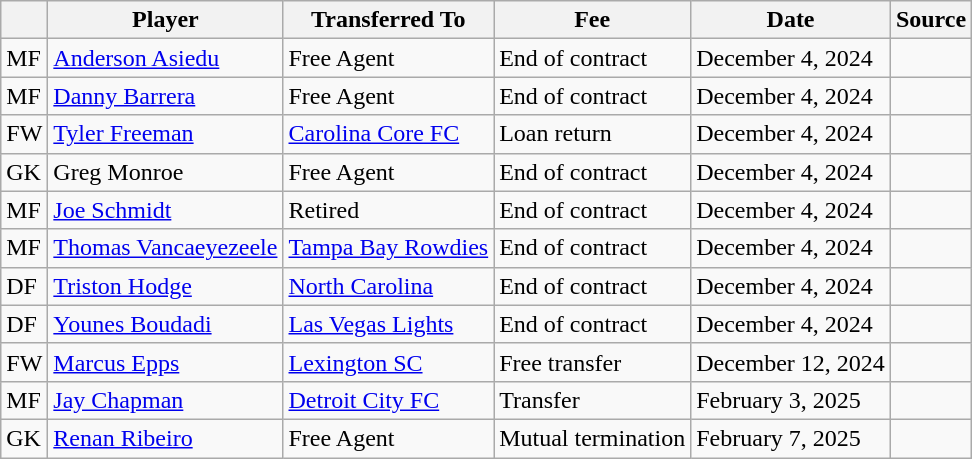<table class="wikitable plainrowheaders sortable">
<tr>
<th align="center"></th>
<th>Player</th>
<th>Transferred To</th>
<th>Fee</th>
<th>Date</th>
<th>Source</th>
</tr>
<tr>
<td>MF</td>
<td> <a href='#'>Anderson Asiedu</a></td>
<td>Free Agent</td>
<td>End of contract</td>
<td>December 4, 2024</td>
<td></td>
</tr>
<tr>
<td>MF</td>
<td> <a href='#'>Danny Barrera</a></td>
<td>Free Agent</td>
<td>End of contract</td>
<td>December 4, 2024</td>
<td></td>
</tr>
<tr>
<td>FW</td>
<td> <a href='#'>Tyler Freeman</a></td>
<td><a href='#'>Carolina Core FC</a></td>
<td>Loan return</td>
<td>December 4, 2024</td>
<td></td>
</tr>
<tr>
<td>GK</td>
<td> Greg Monroe</td>
<td>Free Agent</td>
<td>End of contract</td>
<td>December 4, 2024</td>
<td></td>
</tr>
<tr>
<td>MF</td>
<td> <a href='#'>Joe Schmidt</a></td>
<td>Retired</td>
<td>End of contract</td>
<td>December 4, 2024</td>
<td></td>
</tr>
<tr>
<td>MF</td>
<td> <a href='#'>Thomas Vancaeyezeele</a></td>
<td><a href='#'>Tampa Bay Rowdies</a></td>
<td>End of contract</td>
<td>December 4, 2024</td>
<td></td>
</tr>
<tr>
<td>DF</td>
<td> <a href='#'>Triston Hodge</a></td>
<td><a href='#'>North Carolina</a></td>
<td>End of contract</td>
<td>December 4, 2024</td>
<td></td>
</tr>
<tr>
<td>DF</td>
<td> <a href='#'>Younes Boudadi</a></td>
<td><a href='#'>Las Vegas Lights</a></td>
<td>End of contract</td>
<td>December 4, 2024</td>
<td></td>
</tr>
<tr>
<td>FW</td>
<td> <a href='#'>Marcus Epps</a></td>
<td><a href='#'>Lexington SC</a></td>
<td>Free transfer</td>
<td>December 12, 2024</td>
<td></td>
</tr>
<tr>
<td>MF</td>
<td> <a href='#'>Jay Chapman</a></td>
<td><a href='#'>Detroit City FC</a></td>
<td>Transfer</td>
<td>February 3, 2025</td>
<td></td>
</tr>
<tr>
<td>GK</td>
<td> <a href='#'>Renan Ribeiro</a></td>
<td>Free Agent</td>
<td>Mutual termination</td>
<td>February 7, 2025</td>
<td></td>
</tr>
</table>
